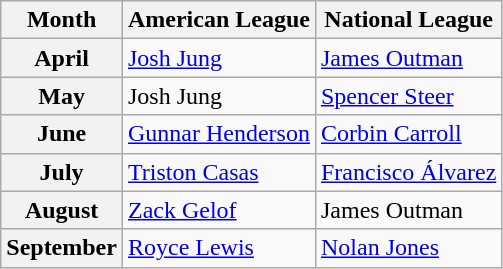<table class="wikitable">
<tr>
<th>Month</th>
<th>American League</th>
<th>National League</th>
</tr>
<tr>
<th>April</th>
<td><a href='#'>Josh Jung</a></td>
<td><a href='#'>James Outman</a></td>
</tr>
<tr>
<th>May</th>
<td>Josh Jung</td>
<td><a href='#'>Spencer Steer</a></td>
</tr>
<tr>
<th>June</th>
<td><a href='#'>Gunnar Henderson</a></td>
<td><a href='#'>Corbin Carroll</a></td>
</tr>
<tr>
<th>July</th>
<td><a href='#'>Triston Casas</a></td>
<td><a href='#'>Francisco Álvarez</a></td>
</tr>
<tr>
<th>August</th>
<td><a href='#'>Zack Gelof</a></td>
<td>James Outman</td>
</tr>
<tr>
<th>September</th>
<td><a href='#'>Royce Lewis</a></td>
<td><a href='#'>Nolan Jones</a></td>
</tr>
</table>
